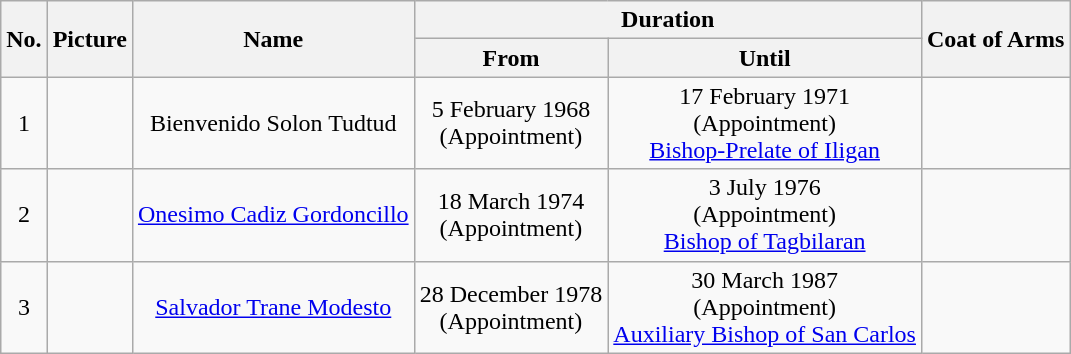<table class="wikitable" style="text-align: center;">
<tr>
<th rowspan="2" scope="col">No.</th>
<th rowspan="2" scope="col">Picture</th>
<th rowspan="2" scope="col">Name</th>
<th colspan="2" scope="col">Duration</th>
<th rowspan="2" scope="col">Coat of Arms</th>
</tr>
<tr>
<th scope="col">From</th>
<th scope="col">Until</th>
</tr>
<tr>
<td>1</td>
<td></td>
<td>Bienvenido Solon Tudtud</td>
<td>5 February 1968<br>(Appointment)</td>
<td>17 February 1971<br>(Appointment)<br><a href='#'>Bishop-Prelate of Iligan</a></td>
<td></td>
</tr>
<tr>
<td>2</td>
<td></td>
<td><a href='#'>Onesimo Cadiz Gordoncillo</a></td>
<td>18 March 1974<br>(Appointment)</td>
<td>3 July 1976<br>(Appointment)<br><a href='#'>Bishop of Tagbilaran</a></td>
<td></td>
</tr>
<tr>
<td>3</td>
<td></td>
<td><a href='#'>Salvador Trane Modesto</a></td>
<td>28 December 1978<br>(Appointment)</td>
<td>30 March 1987<br>(Appointment)<br><a href='#'>Auxiliary Bishop of San Carlos</a></td>
<td></td>
</tr>
</table>
